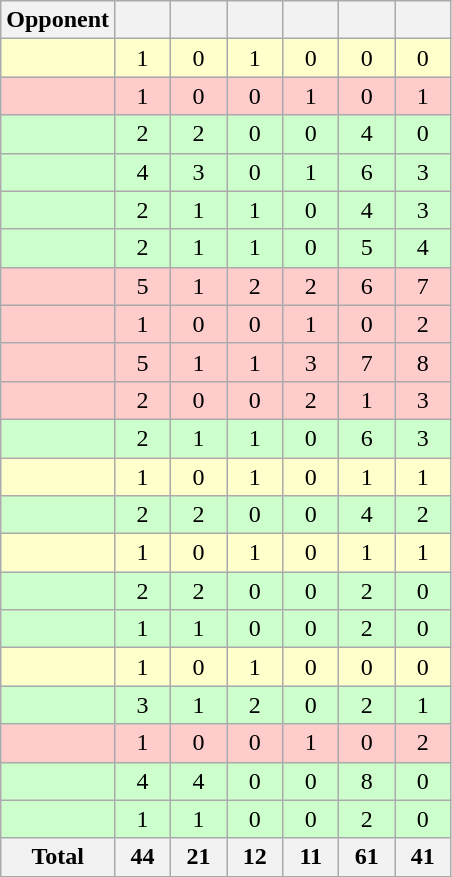<table class="wikitable sortable" style="text-align: center;">
<tr>
<th width="30">Opponent</th>
<th width="30"></th>
<th width="30"></th>
<th width="30"></th>
<th width="30"></th>
<th width="30"></th>
<th width="30"></th>
</tr>
<tr bgcolor=#FFFFCC>
<td align="left"></td>
<td>1</td>
<td>0</td>
<td>1</td>
<td>0</td>
<td>0</td>
<td>0</td>
</tr>
<tr bgcolor=#FFCCCC>
<td align="left"></td>
<td>1</td>
<td>0</td>
<td>0</td>
<td>1</td>
<td>0</td>
<td>1</td>
</tr>
<tr bgcolor=#CCFFCC>
<td align="left"></td>
<td>2</td>
<td>2</td>
<td>0</td>
<td>0</td>
<td>4</td>
<td>0</td>
</tr>
<tr bgcolor=#CCFFCC>
<td align="left"></td>
<td>4</td>
<td>3</td>
<td>0</td>
<td>1</td>
<td>6</td>
<td>3</td>
</tr>
<tr bgcolor=#CCFFCC>
<td align="left"></td>
<td>2</td>
<td>1</td>
<td>1</td>
<td>0</td>
<td>4</td>
<td>3</td>
</tr>
<tr bgcolor=#CCFFCC>
<td align="left"></td>
<td>2</td>
<td>1</td>
<td>1</td>
<td>0</td>
<td>5</td>
<td>4</td>
</tr>
<tr bgcolor=#FFCCCC>
<td align="left"></td>
<td>5</td>
<td>1</td>
<td>2</td>
<td>2</td>
<td>6</td>
<td>7</td>
</tr>
<tr bgcolor=#FFCCCC>
<td align="left"></td>
<td>1</td>
<td>0</td>
<td>0</td>
<td>1</td>
<td>0</td>
<td>2</td>
</tr>
<tr bgcolor=#FFCCCC>
<td align="left"></td>
<td>5</td>
<td>1</td>
<td>1</td>
<td>3</td>
<td>7</td>
<td>8</td>
</tr>
<tr bgcolor=#FFCCCC>
<td align="left"></td>
<td>2</td>
<td>0</td>
<td>0</td>
<td>2</td>
<td>1</td>
<td>3</td>
</tr>
<tr bgcolor=#CCFFCC>
<td align="left"></td>
<td>2</td>
<td>1</td>
<td>1</td>
<td>0</td>
<td>6</td>
<td>3</td>
</tr>
<tr bgcolor=#FFFFCC>
<td align="left"></td>
<td>1</td>
<td>0</td>
<td>1</td>
<td>0</td>
<td>1</td>
<td>1</td>
</tr>
<tr bgcolor=#CCFFCC>
<td align="left"></td>
<td>2</td>
<td>2</td>
<td>0</td>
<td>0</td>
<td>4</td>
<td>2</td>
</tr>
<tr bgcolor=#FFFFCC>
<td align="left"></td>
<td>1</td>
<td>0</td>
<td>1</td>
<td>0</td>
<td>1</td>
<td>1</td>
</tr>
<tr bgcolor=#CCFFCC>
<td align="left"></td>
<td>2</td>
<td>2</td>
<td>0</td>
<td>0</td>
<td>2</td>
<td>0</td>
</tr>
<tr bgcolor=#CCFFCC>
<td align="left"></td>
<td>1</td>
<td>1</td>
<td>0</td>
<td>0</td>
<td>2</td>
<td>0</td>
</tr>
<tr bgcolor=#FFFFCC>
<td align="left"></td>
<td>1</td>
<td>0</td>
<td>1</td>
<td>0</td>
<td>0</td>
<td>0</td>
</tr>
<tr bgcolor=#CCFFCC>
<td align="left"></td>
<td>3</td>
<td>1</td>
<td>2</td>
<td>0</td>
<td>2</td>
<td>1</td>
</tr>
<tr bgcolor=#FFCCCC>
<td align="left"></td>
<td>1</td>
<td>0</td>
<td>0</td>
<td>1</td>
<td>0</td>
<td>2</td>
</tr>
<tr bgcolor=#CCFFCC>
<td align="left"></td>
<td>4</td>
<td>4</td>
<td>0</td>
<td>0</td>
<td>8</td>
<td>0</td>
</tr>
<tr bgcolor=#CCFFCC>
<td align="left"></td>
<td>1</td>
<td>1</td>
<td>0</td>
<td>0</td>
<td>2</td>
<td>0</td>
</tr>
<tr>
<th>Total</th>
<th>44</th>
<th>21</th>
<th>12</th>
<th>11</th>
<th>61</th>
<th>41</th>
</tr>
</table>
